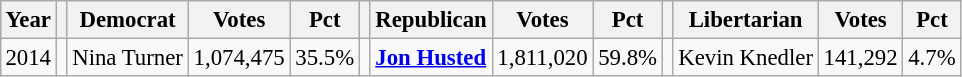<table class="wikitable" style="margin:0.5em ; font-size:95%">
<tr>
<th>Year</th>
<th></th>
<th>Democrat</th>
<th>Votes</th>
<th>Pct</th>
<th></th>
<th>Republican</th>
<th>Votes</th>
<th>Pct</th>
<th></th>
<th>Libertarian</th>
<th>Votes</th>
<th>Pct</th>
</tr>
<tr>
<td>2014</td>
<td></td>
<td>Nina Turner</td>
<td>1,074,475</td>
<td>35.5%</td>
<td></td>
<td><strong><a href='#'>Jon Husted</a></strong></td>
<td>1,811,020</td>
<td>59.8%</td>
<td></td>
<td>Kevin Knedler</td>
<td>141,292</td>
<td>4.7%</td>
</tr>
</table>
